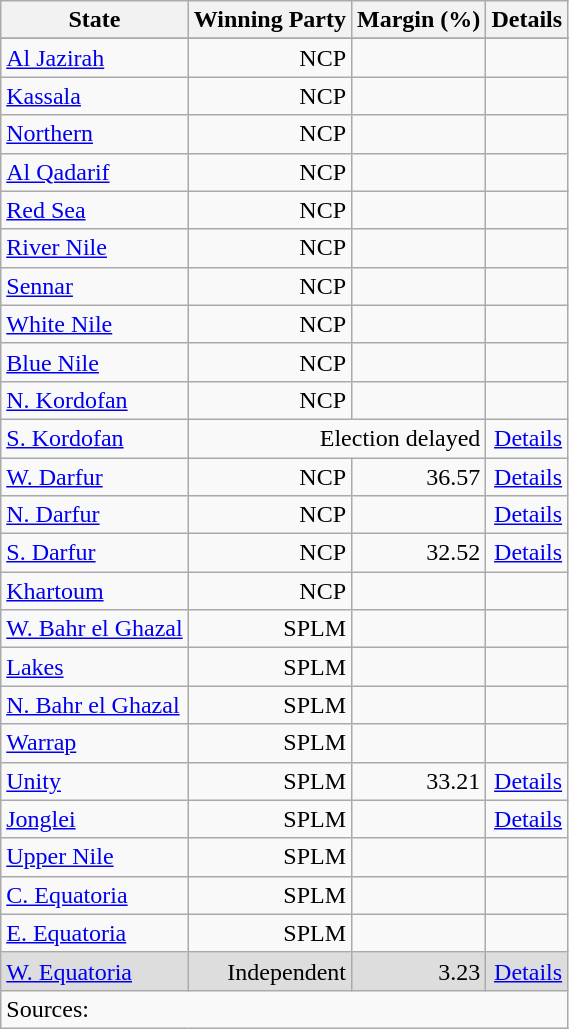<table class="wikitable" style="text-align:right">
<tr>
<th colspan=1>State</th>
<th align=center colspan=1>Winning Party</th>
<th align=center colspan=1>Margin (%)</th>
<th align=center colspan=1>Details</th>
</tr>
<tr>
</tr>
<tr>
<td align=left><a href='#'>Al Jazirah</a></td>
<td>NCP</td>
<td></td>
<td></td>
</tr>
<tr>
<td align=left><a href='#'>Kassala</a></td>
<td>NCP</td>
<td></td>
<td></td>
</tr>
<tr>
<td align=left><a href='#'>Northern</a></td>
<td>NCP</td>
<td></td>
<td></td>
</tr>
<tr>
<td align=left><a href='#'>Al Qadarif</a></td>
<td>NCP</td>
<td></td>
<td></td>
</tr>
<tr>
<td align=left><a href='#'>Red Sea</a></td>
<td>NCP</td>
<td></td>
<td></td>
</tr>
<tr>
<td align=left><a href='#'>River Nile</a></td>
<td>NCP</td>
<td></td>
<td></td>
</tr>
<tr>
<td align=left><a href='#'>Sennar</a></td>
<td>NCP</td>
<td></td>
<td></td>
</tr>
<tr>
<td align=left><a href='#'>White Nile</a></td>
<td>NCP</td>
<td></td>
<td></td>
</tr>
<tr>
<td align=left><a href='#'>Blue Nile</a></td>
<td>NCP</td>
<td></td>
<td></td>
</tr>
<tr>
<td align=left><a href='#'>N. Kordofan</a></td>
<td>NCP</td>
<td></td>
<td></td>
</tr>
<tr>
<td align=left><a href='#'>S. Kordofan</a></td>
<td colspan="2">Election delayed</td>
<td><a href='#'>Details</a></td>
</tr>
<tr>
<td align=left><a href='#'>W. Darfur</a></td>
<td>NCP</td>
<td>36.57</td>
<td><a href='#'>Details</a></td>
</tr>
<tr>
<td align=left><a href='#'>N. Darfur</a></td>
<td>NCP</td>
<td></td>
<td><a href='#'>Details</a></td>
</tr>
<tr>
<td align=left><a href='#'>S. Darfur</a></td>
<td>NCP</td>
<td>32.52</td>
<td><a href='#'>Details</a></td>
</tr>
<tr>
<td align=left><a href='#'>Khartoum</a></td>
<td>NCP</td>
<td></td>
<td></td>
</tr>
<tr>
<td align=left><a href='#'>W. Bahr el Ghazal</a></td>
<td>SPLM</td>
<td></td>
<td></td>
</tr>
<tr>
<td align=left><a href='#'>Lakes</a></td>
<td>SPLM</td>
<td></td>
<td></td>
</tr>
<tr>
<td align=left><a href='#'>N. Bahr el Ghazal</a></td>
<td>SPLM</td>
<td></td>
<td></td>
</tr>
<tr>
<td align=left><a href='#'>Warrap</a></td>
<td>SPLM</td>
<td></td>
<td></td>
</tr>
<tr>
<td align=left><a href='#'>Unity</a></td>
<td>SPLM</td>
<td>33.21</td>
<td><a href='#'>Details</a></td>
</tr>
<tr>
<td align=left><a href='#'>Jonglei</a></td>
<td>SPLM</td>
<td></td>
<td><a href='#'>Details</a></td>
</tr>
<tr>
<td align=left><a href='#'>Upper Nile</a></td>
<td>SPLM</td>
<td></td>
<td></td>
</tr>
<tr>
<td align=left><a href='#'>C. Equatoria</a></td>
<td>SPLM</td>
<td></td>
<td></td>
</tr>
<tr>
<td align=left><a href='#'>E. Equatoria</a></td>
<td>SPLM</td>
<td></td>
<td></td>
</tr>
<tr style="background:#DDDDDD">
<td align=left><a href='#'>W. Equatoria</a></td>
<td>Independent</td>
<td>3.23</td>
<td><a href='#'>Details</a></td>
</tr>
<tr class="unsortable">
<td colspan=8 align=left>Sources:  </td>
</tr>
</table>
